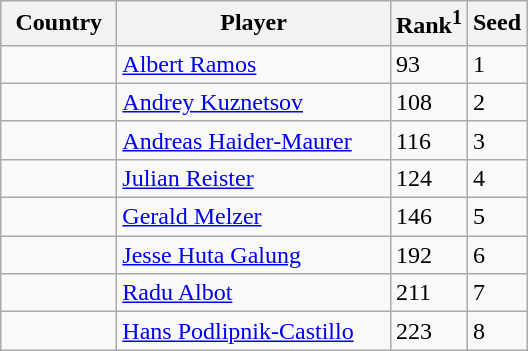<table class="sortable wikitable">
<tr>
<th width="70">Country</th>
<th width="175">Player</th>
<th>Rank<sup>1</sup></th>
<th>Seed</th>
</tr>
<tr>
<td></td>
<td><a href='#'>Albert Ramos</a></td>
<td>93</td>
<td>1</td>
</tr>
<tr>
<td></td>
<td><a href='#'>Andrey Kuznetsov</a></td>
<td>108</td>
<td>2</td>
</tr>
<tr>
<td></td>
<td><a href='#'>Andreas Haider-Maurer</a></td>
<td>116</td>
<td>3</td>
</tr>
<tr>
<td></td>
<td><a href='#'>Julian Reister</a></td>
<td>124</td>
<td>4</td>
</tr>
<tr>
<td></td>
<td><a href='#'>Gerald Melzer</a></td>
<td>146</td>
<td>5</td>
</tr>
<tr>
<td></td>
<td><a href='#'>Jesse Huta Galung</a></td>
<td>192</td>
<td>6</td>
</tr>
<tr>
<td></td>
<td><a href='#'>Radu Albot</a></td>
<td>211</td>
<td>7</td>
</tr>
<tr>
<td></td>
<td><a href='#'>Hans Podlipnik-Castillo</a></td>
<td>223</td>
<td>8</td>
</tr>
</table>
